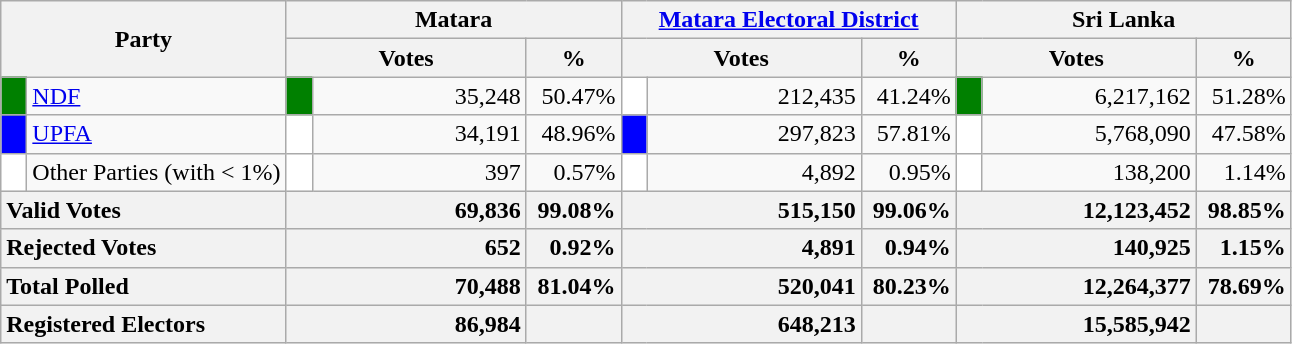<table class="wikitable">
<tr>
<th colspan="2" width="144px"rowspan="2">Party</th>
<th colspan="3" width="216px">Matara</th>
<th colspan="3" width="216px"><a href='#'>Matara Electoral District</a></th>
<th colspan="3" width="216px">Sri Lanka</th>
</tr>
<tr>
<th colspan="2" width="144px">Votes</th>
<th>%</th>
<th colspan="2" width="144px">Votes</th>
<th>%</th>
<th colspan="2" width="144px">Votes</th>
<th>%</th>
</tr>
<tr>
<td style="background-color:green;" width="10px"></td>
<td style="text-align:left;"><a href='#'>NDF</a></td>
<td style="background-color:green;" width="10px"></td>
<td style="text-align:right;">35,248</td>
<td style="text-align:right;">50.47%</td>
<td style="background-color:white;" width="10px"></td>
<td style="text-align:right;">212,435</td>
<td style="text-align:right;">41.24%</td>
<td style="background-color:green;" width="10px"></td>
<td style="text-align:right;">6,217,162</td>
<td style="text-align:right;">51.28%</td>
</tr>
<tr>
<td style="background-color:blue;" width="10px"></td>
<td style="text-align:left;"><a href='#'>UPFA</a></td>
<td style="background-color:white;" width="10px"></td>
<td style="text-align:right;">34,191</td>
<td style="text-align:right;">48.96%</td>
<td style="background-color:blue;" width="10px"></td>
<td style="text-align:right;">297,823</td>
<td style="text-align:right;">57.81%</td>
<td style="background-color:white;" width="10px"></td>
<td style="text-align:right;">5,768,090</td>
<td style="text-align:right;">47.58%</td>
</tr>
<tr>
<td style="background-color:white;" width="10px"></td>
<td style="text-align:left;">Other Parties (with < 1%)</td>
<td style="background-color:white;" width="10px"></td>
<td style="text-align:right;">397</td>
<td style="text-align:right;">0.57%</td>
<td style="background-color:white;" width="10px"></td>
<td style="text-align:right;">4,892</td>
<td style="text-align:right;">0.95%</td>
<td style="background-color:white;" width="10px"></td>
<td style="text-align:right;">138,200</td>
<td style="text-align:right;">1.14%</td>
</tr>
<tr>
<th colspan="2" width="144px"style="text-align:left;">Valid Votes</th>
<th style="text-align:right;"colspan="2" width="144px">69,836</th>
<th style="text-align:right;">99.08%</th>
<th style="text-align:right;"colspan="2" width="144px">515,150</th>
<th style="text-align:right;">99.06%</th>
<th style="text-align:right;"colspan="2" width="144px">12,123,452</th>
<th style="text-align:right;">98.85%</th>
</tr>
<tr>
<th colspan="2" width="144px"style="text-align:left;">Rejected Votes</th>
<th style="text-align:right;"colspan="2" width="144px">652</th>
<th style="text-align:right;">0.92%</th>
<th style="text-align:right;"colspan="2" width="144px">4,891</th>
<th style="text-align:right;">0.94%</th>
<th style="text-align:right;"colspan="2" width="144px">140,925</th>
<th style="text-align:right;">1.15%</th>
</tr>
<tr>
<th colspan="2" width="144px"style="text-align:left;">Total Polled</th>
<th style="text-align:right;"colspan="2" width="144px">70,488</th>
<th style="text-align:right;">81.04%</th>
<th style="text-align:right;"colspan="2" width="144px">520,041</th>
<th style="text-align:right;">80.23%</th>
<th style="text-align:right;"colspan="2" width="144px">12,264,377</th>
<th style="text-align:right;">78.69%</th>
</tr>
<tr>
<th colspan="2" width="144px"style="text-align:left;">Registered Electors</th>
<th style="text-align:right;"colspan="2" width="144px">86,984</th>
<th></th>
<th style="text-align:right;"colspan="2" width="144px">648,213</th>
<th></th>
<th style="text-align:right;"colspan="2" width="144px">15,585,942</th>
<th></th>
</tr>
</table>
